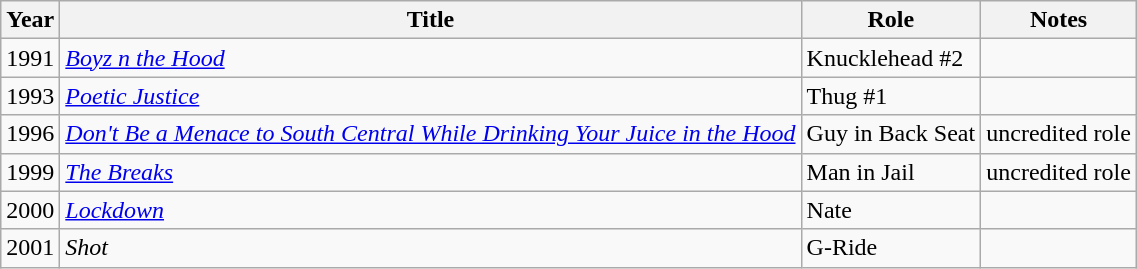<table class="wikitable sortable">
<tr>
<th>Year</th>
<th>Title</th>
<th>Role</th>
<th class="unsortable">Notes</th>
</tr>
<tr>
<td>1991</td>
<td><em><a href='#'>Boyz n the Hood</a></em></td>
<td>Knucklehead #2</td>
<td></td>
</tr>
<tr>
<td>1993</td>
<td><em><a href='#'>Poetic Justice</a></em></td>
<td>Thug #1</td>
<td></td>
</tr>
<tr>
<td>1996</td>
<td><em><a href='#'>Don't Be a Menace to South Central While Drinking Your Juice in the Hood</a></em></td>
<td>Guy in Back Seat</td>
<td>uncredited role</td>
</tr>
<tr>
<td>1999</td>
<td><em><a href='#'>The Breaks</a></em></td>
<td>Man in Jail</td>
<td>uncredited role</td>
</tr>
<tr>
<td>2000</td>
<td><em><a href='#'>Lockdown</a></em></td>
<td>Nate</td>
<td></td>
</tr>
<tr>
<td>2001</td>
<td><em>Shot</em></td>
<td>G-Ride</td>
<td></td>
</tr>
</table>
